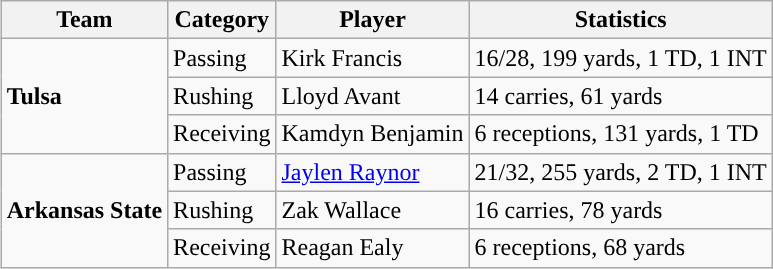<table class="wikitable" style="float: right;">
<tr>
<th>Team</th>
<th>Category</th>
<th>Player</th>
<th>Statistics</th>
</tr>
<tr>
<td rowspan=3><strong>Tulsa</strong></td>
<td>Passing</td>
<td>Kirk Francis</td>
<td>16/28, 199 yards, 1 TD, 1 INT</td>
</tr>
<tr>
<td>Rushing</td>
<td>Lloyd Avant</td>
<td>14 carries, 61 yards</td>
</tr>
<tr>
<td>Receiving</td>
<td>Kamdyn Benjamin</td>
<td>6 receptions, 131 yards, 1 TD</td>
</tr>
<tr>
<td rowspan=3><strong>Arkansas State</strong></td>
<td>Passing</td>
<td><a href='#'>Jaylen Raynor</a></td>
<td>21/32, 255 yards, 2 TD, 1 INT</td>
</tr>
<tr>
<td>Rushing</td>
<td>Zak Wallace</td>
<td>16 carries, 78 yards</td>
</tr>
<tr>
<td>Receiving</td>
<td>Reagan Ealy</td>
<td>6 receptions, 68 yards</td>
</tr>
</table>
